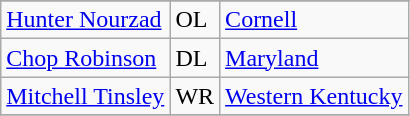<table class="wikitable">
<tr>
</tr>
<tr>
<td><a href='#'>Hunter Nourzad</a></td>
<td>OL</td>
<td><a href='#'>Cornell</a></td>
</tr>
<tr>
<td><a href='#'>Chop Robinson</a></td>
<td>DL</td>
<td><a href='#'>Maryland</a></td>
</tr>
<tr>
<td><a href='#'>Mitchell Tinsley</a></td>
<td>WR</td>
<td><a href='#'>Western Kentucky</a></td>
</tr>
<tr>
</tr>
</table>
